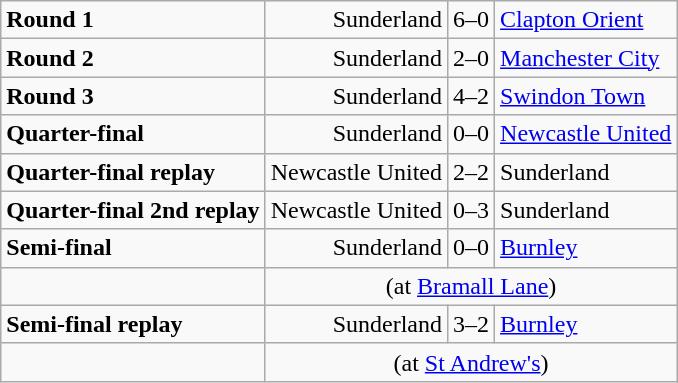<table class="wikitable">
<tr>
<td><strong>Round 1</strong></td>
<td align=right>Sunderland</td>
<td>6–0</td>
<td><a href='#'>Clapton Orient</a></td>
</tr>
<tr>
<td><strong>Round 2</strong></td>
<td align=right>Sunderland</td>
<td>2–0</td>
<td><a href='#'>Manchester City</a></td>
</tr>
<tr>
<td><strong>Round 3</strong></td>
<td align=right>Sunderland</td>
<td>4–2</td>
<td><a href='#'>Swindon Town</a></td>
</tr>
<tr>
<td><strong>Quarter-final</strong></td>
<td align=right>Sunderland</td>
<td>0–0</td>
<td><a href='#'>Newcastle United</a></td>
</tr>
<tr>
<td><strong>Quarter-final replay</strong></td>
<td align=right>Newcastle United</td>
<td>2–2</td>
<td>Sunderland</td>
</tr>
<tr>
<td><strong>Quarter-final 2nd replay</strong></td>
<td align=right>Newcastle United</td>
<td>0–3</td>
<td>Sunderland</td>
</tr>
<tr>
<td><strong>Semi-final</strong></td>
<td align=right>Sunderland</td>
<td>0–0</td>
<td><a href='#'>Burnley</a></td>
</tr>
<tr>
<td> </td>
<td colspan=4 align=center>(at <a href='#'>Bramall Lane</a>)</td>
</tr>
<tr>
<td><strong>Semi-final replay</strong></td>
<td align=right>Sunderland</td>
<td>3–2</td>
<td><a href='#'>Burnley</a></td>
</tr>
<tr>
<td> </td>
<td colspan=4 align=center>(at <a href='#'>St Andrew's</a>)</td>
</tr>
</table>
